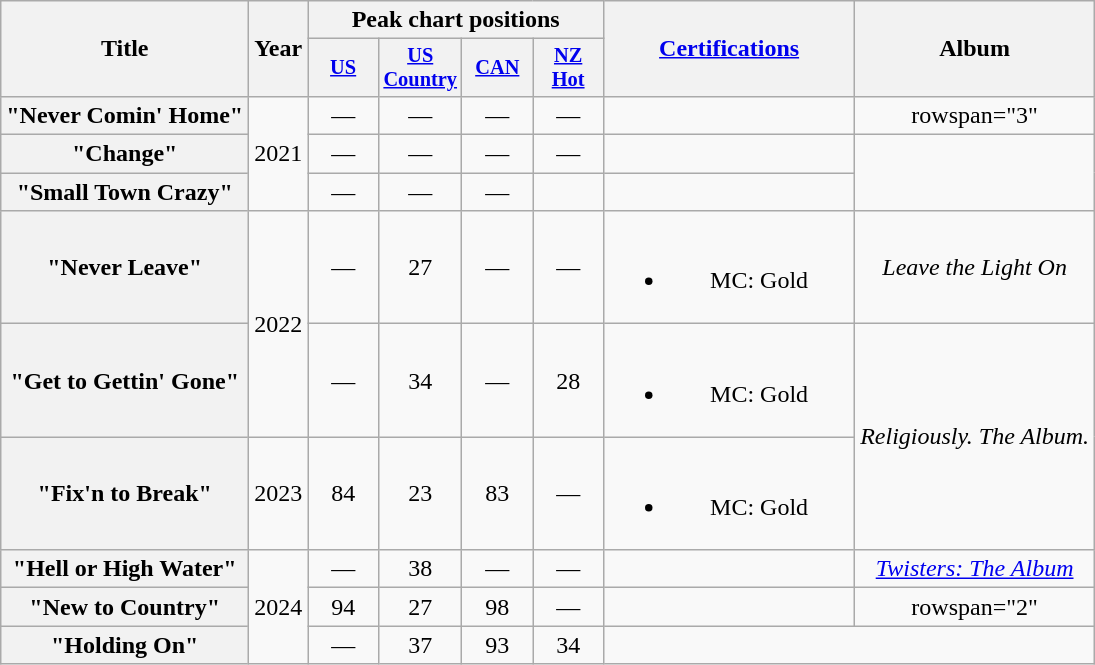<table class="wikitable plainrowheaders" style="text-align:center;">
<tr>
<th scope="col" rowspan="2">Title</th>
<th scope="col" rowspan="2">Year</th>
<th scope="col" colspan="4">Peak chart positions</th>
<th scope="col" rowspan="2" style="width:10em;"><a href='#'>Certifications</a></th>
<th scope="col" rowspan="2">Album</th>
</tr>
<tr>
<th scope="col" style="width:3em;font-size:85%;"><a href='#'>US</a><br></th>
<th scope="col" style="width:3em;font-size:85%;"><a href='#'>US<br>Country</a><br></th>
<th scope="col" style="width:3em;font-size:85%;"><a href='#'>CAN</a><br></th>
<th scope="col" style="width:3em;font-size:85%;"><a href='#'>NZ<br>Hot</a><br></th>
</tr>
<tr>
<th scope="row">"Never Comin' Home"</th>
<td rowspan="3">2021</td>
<td>—</td>
<td>—</td>
<td>—</td>
<td>—</td>
<td></td>
<td>rowspan="3" </td>
</tr>
<tr>
<th scope="row">"Change"</th>
<td>—</td>
<td>—</td>
<td>—</td>
<td>—</td>
<td></td>
</tr>
<tr>
<th scope="row">"Small Town Crazy"</th>
<td>—</td>
<td>—</td>
<td>—</td>
<td></td>
<td></td>
</tr>
<tr>
<th scope="row">"Never Leave"</th>
<td rowspan="2">2022</td>
<td>—</td>
<td>27</td>
<td>—</td>
<td>—</td>
<td><br><ul><li>MC: Gold</li></ul></td>
<td><em>Leave the Light On</em></td>
</tr>
<tr>
<th scope="row">"Get to Gettin' Gone"</th>
<td>—</td>
<td>34</td>
<td>—</td>
<td>28</td>
<td><br><ul><li>MC: Gold</li></ul></td>
<td rowspan="2"><em>Religiously. The Album.</em></td>
</tr>
<tr>
<th scope="row">"Fix'n to Break"</th>
<td>2023</td>
<td>84</td>
<td>23</td>
<td>83</td>
<td>—</td>
<td><br><ul><li>MC: Gold</li></ul></td>
</tr>
<tr>
<th scope="row">"Hell or High Water"</th>
<td rowspan="3">2024</td>
<td>—</td>
<td>38</td>
<td>—</td>
<td>—</td>
<td></td>
<td><em><a href='#'>Twisters: The Album</a></em></td>
</tr>
<tr>
<th scope="row">"New to Country"</th>
<td>94</td>
<td>27</td>
<td>98</td>
<td>—</td>
<td></td>
<td>rowspan="2" </td>
</tr>
<tr>
<th scope="row">"Holding On"</th>
<td>—</td>
<td>37</td>
<td>93</td>
<td>34</td>
</tr>
</table>
